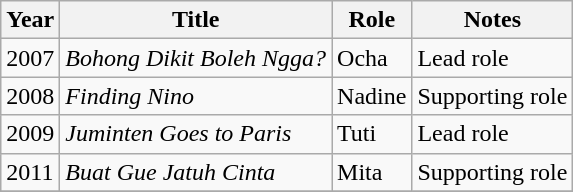<table class="wikitable">
<tr>
<th>Year</th>
<th>Title</th>
<th>Role</th>
<th>Notes</th>
</tr>
<tr>
<td>2007</td>
<td><em>Bohong Dikit Boleh Ngga?</em></td>
<td>Ocha</td>
<td>Lead role</td>
</tr>
<tr>
<td>2008</td>
<td><em>Finding Nino</em></td>
<td>Nadine</td>
<td>Supporting role</td>
</tr>
<tr>
<td>2009</td>
<td><em>Juminten Goes to Paris</em></td>
<td>Tuti</td>
<td>Lead role</td>
</tr>
<tr>
<td>2011</td>
<td><em>Buat Gue Jatuh Cinta</em></td>
<td>Mita</td>
<td>Supporting role</td>
</tr>
<tr>
</tr>
</table>
